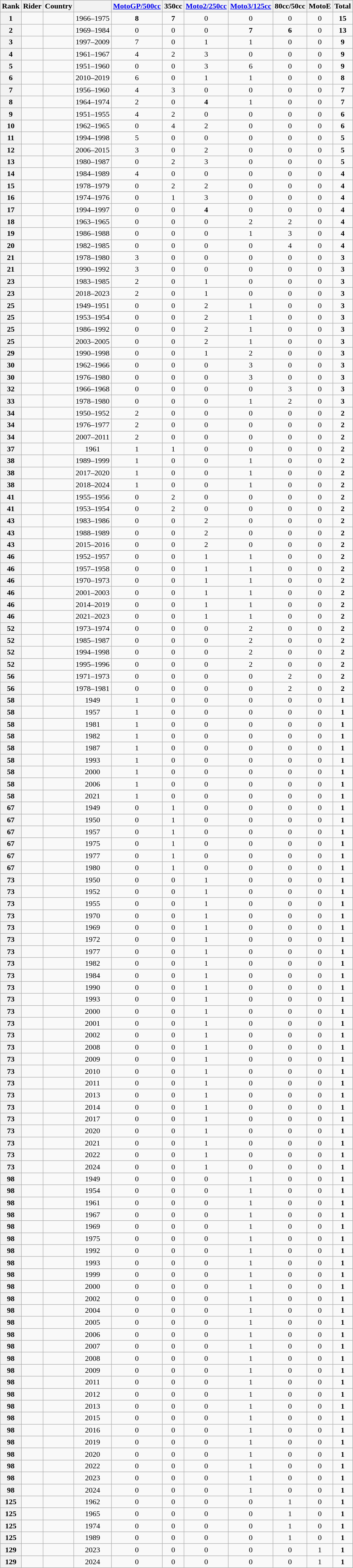<table class="sortable wikitable" style="text-align:center">
<tr>
<th scope="col">Rank</th>
<th scope="col">Rider</th>
<th scope="col">Country</th>
<th scope="col"></th>
<th scope="col"><a href='#'>MotoGP/500cc</a></th>
<th scope="col">350cc</th>
<th scope="col"><a href='#'>Moto2/250cc</a></th>
<th scope="col"><a href='#'>Moto3/125cc</a></th>
<th scope="col">80cc/50cc</th>
<th>MotoE</th>
<th scope="col">Total</th>
</tr>
<tr>
<th scope="row" align=center>1</th>
<td align=left></td>
<td align=left></td>
<td>1966–1975</td>
<td><strong>8</strong></td>
<td><strong>7</strong></td>
<td>0</td>
<td>0</td>
<td>0</td>
<td>0</td>
<td><strong>15</strong></td>
</tr>
<tr>
<th scope="row" style="text-align:center">2</th>
<td align=left></td>
<td align=left></td>
<td>1969–1984</td>
<td>0</td>
<td>0</td>
<td>0</td>
<td><strong>7</strong></td>
<td><strong>6</strong></td>
<td>0</td>
<td><strong>13</strong></td>
</tr>
<tr>
<th scope="row" style="text-align:center">3</th>
<td align=left></td>
<td align=left></td>
<td>1997–2009</td>
<td>7</td>
<td>0</td>
<td>1</td>
<td>1</td>
<td>0</td>
<td>0</td>
<td><strong>9</strong></td>
</tr>
<tr>
<th scope="row" style="text-align:center">4</th>
<td align=left></td>
<td align=left></td>
<td>1961–1967</td>
<td>4</td>
<td>2</td>
<td>3</td>
<td>0</td>
<td>0</td>
<td>0</td>
<td><strong>9</strong></td>
</tr>
<tr>
<th scope="row" style="text-align:center">5</th>
<td align=left></td>
<td align=left></td>
<td>1951–1960</td>
<td>0</td>
<td>0</td>
<td>3</td>
<td>6</td>
<td>0</td>
<td>0</td>
<td><strong>9</strong></td>
</tr>
<tr>
<th scope="row" style="text-align:center">6</th>
<td align=left></td>
<td align=left></td>
<td>2010–2019</td>
<td>6</td>
<td>0</td>
<td>1</td>
<td>1</td>
<td>0</td>
<td>0</td>
<td><strong>8</strong></td>
</tr>
<tr>
<th scope="row" style="text-align:center">7</th>
<td align=left></td>
<td align=left></td>
<td>1956–1960</td>
<td>4</td>
<td>3</td>
<td>0</td>
<td>0</td>
<td>0</td>
<td>0</td>
<td><strong>7</strong></td>
</tr>
<tr>
<th scope="row" style="text-align:center">8</th>
<td align=left></td>
<td align=left></td>
<td>1964–1974</td>
<td>2</td>
<td>0</td>
<td><strong>4</strong></td>
<td>1</td>
<td>0</td>
<td>0</td>
<td><strong>7</strong></td>
</tr>
<tr>
<th scope="row" style="text-align:center">9</th>
<td align=left></td>
<td align=left></td>
<td>1951–1955</td>
<td>4</td>
<td>2</td>
<td>0</td>
<td>0</td>
<td>0</td>
<td>0</td>
<td><strong>6</strong></td>
</tr>
<tr>
<th scope="row" style="text-align:center">10</th>
<td align=left></td>
<td align=left></td>
<td>1962–1965</td>
<td>0</td>
<td>4</td>
<td>2</td>
<td>0</td>
<td>0</td>
<td>0</td>
<td><strong>6</strong></td>
</tr>
<tr>
<th scope="row" style="text-align:center">11</th>
<td align=left></td>
<td align=left></td>
<td>1994–1998</td>
<td>5</td>
<td>0</td>
<td>0</td>
<td>0</td>
<td>0</td>
<td>0</td>
<td><strong>5</strong></td>
</tr>
<tr>
<th scope="row" style="text-align:center">12</th>
<td align=left></td>
<td align=left></td>
<td>2006–2015</td>
<td>3</td>
<td>0</td>
<td>2</td>
<td>0</td>
<td>0</td>
<td>0</td>
<td><strong>5</strong></td>
</tr>
<tr>
<th scope="row" style="text-align:center">13</th>
<td align=left></td>
<td align=left></td>
<td>1980–1987</td>
<td>0</td>
<td>2</td>
<td>3</td>
<td>0</td>
<td>0</td>
<td>0</td>
<td><strong>5</strong></td>
</tr>
<tr>
<th scope="row" style="text-align:center">14</th>
<td align=left></td>
<td align=left></td>
<td>1984–1989</td>
<td>4</td>
<td>0</td>
<td>0</td>
<td>0</td>
<td>0</td>
<td>0</td>
<td><strong>4</strong></td>
</tr>
<tr>
<th scope="row" style="text-align:center">15</th>
<td align=left></td>
<td align=left></td>
<td>1978–1979</td>
<td>0</td>
<td>2</td>
<td>2</td>
<td>0</td>
<td>0</td>
<td>0</td>
<td><strong>4</strong></td>
</tr>
<tr>
<th scope="row" style="text-align:center">16</th>
<td align=left></td>
<td align=left></td>
<td>1974–1976</td>
<td>0</td>
<td>1</td>
<td>3</td>
<td>0</td>
<td>0</td>
<td>0</td>
<td><strong>4</strong></td>
</tr>
<tr>
<th scope="row" style="text-align:center">17</th>
<td align=left></td>
<td align=left></td>
<td>1994–1997</td>
<td>0</td>
<td>0</td>
<td><strong>4</strong></td>
<td>0</td>
<td>0</td>
<td>0</td>
<td><strong>4</strong></td>
</tr>
<tr>
<th scope="row" style="text-align:center">18</th>
<td align=left></td>
<td align=left></td>
<td>1963–1965</td>
<td>0</td>
<td>0</td>
<td>0</td>
<td>2</td>
<td>2</td>
<td>0</td>
<td><strong>4</strong></td>
</tr>
<tr>
<th scope="row" style="text-align:center">19</th>
<td align=left></td>
<td align=left></td>
<td>1986–1988</td>
<td>0</td>
<td>0</td>
<td>0</td>
<td>1</td>
<td>3</td>
<td>0</td>
<td><strong>4</strong></td>
</tr>
<tr>
<th scope="row" style="text-align:center">20</th>
<td align=left></td>
<td align=left></td>
<td>1982–1985</td>
<td>0</td>
<td>0</td>
<td>0</td>
<td>0</td>
<td>4</td>
<td>0</td>
<td><strong>4</strong></td>
</tr>
<tr>
<th scope="row" style="text-align:center">21</th>
<td align=left></td>
<td align=left></td>
<td>1978–1980</td>
<td>3</td>
<td>0</td>
<td>0</td>
<td>0</td>
<td>0</td>
<td>0</td>
<td><strong>3</strong></td>
</tr>
<tr>
<th scope="row" style="text-align:center">21</th>
<td align=left></td>
<td align=left></td>
<td>1990–1992</td>
<td>3</td>
<td>0</td>
<td>0</td>
<td>0</td>
<td>0</td>
<td>0</td>
<td><strong>3</strong></td>
</tr>
<tr>
<th scope="row" style="text-align:center">23</th>
<td align=left></td>
<td align=left></td>
<td>1983–1985</td>
<td>2</td>
<td>0</td>
<td>1</td>
<td>0</td>
<td>0</td>
<td>0</td>
<td><strong>3</strong></td>
</tr>
<tr>
<th scope="row" style="text-align:center">23</th>
<td align=left></td>
<td align=left></td>
<td>2018–2023</td>
<td>2</td>
<td>0</td>
<td>1</td>
<td>0</td>
<td>0</td>
<td>0</td>
<td><strong>3</strong></td>
</tr>
<tr>
<th scope="row" style="text-align:center">25</th>
<td align=left></td>
<td align=left></td>
<td>1949–1951</td>
<td>0</td>
<td>0</td>
<td>2</td>
<td>1</td>
<td>0</td>
<td>0</td>
<td><strong>3</strong></td>
</tr>
<tr>
<th scope="row" style="text-align:center">25</th>
<td align=left></td>
<td align=left></td>
<td>1953–1954</td>
<td>0</td>
<td>0</td>
<td>2</td>
<td>1</td>
<td>0</td>
<td>0</td>
<td><strong>3</strong></td>
</tr>
<tr>
<th scope="row" style="text-align:center">25</th>
<td align=left></td>
<td align=left></td>
<td>1986–1992</td>
<td>0</td>
<td>0</td>
<td>2</td>
<td>1</td>
<td>0</td>
<td>0</td>
<td><strong>3</strong></td>
</tr>
<tr>
<th scope="row" style="text-align:center">25</th>
<td align=left></td>
<td align=left></td>
<td>2003–2005</td>
<td>0</td>
<td>0</td>
<td>2</td>
<td>1</td>
<td>0</td>
<td>0</td>
<td><strong>3</strong></td>
</tr>
<tr>
<th scope="row" style="text-align:center">29</th>
<td align=left></td>
<td align=left></td>
<td>1990–1998</td>
<td>0</td>
<td>0</td>
<td>1</td>
<td>2</td>
<td>0</td>
<td>0</td>
<td><strong>3</strong></td>
</tr>
<tr>
<th scope="row" style="text-align:center">30</th>
<td align=left></td>
<td align=left></td>
<td>1962–1966</td>
<td>0</td>
<td>0</td>
<td>0</td>
<td>3</td>
<td>0</td>
<td>0</td>
<td><strong>3</strong></td>
</tr>
<tr>
<th scope="row" style="text-align:center">30</th>
<td align=left></td>
<td align=left></td>
<td>1976–1980</td>
<td>0</td>
<td>0</td>
<td>0</td>
<td>3</td>
<td>0</td>
<td>0</td>
<td><strong>3</strong></td>
</tr>
<tr>
<th scope="row" style="text-align:center">32</th>
<td align=left></td>
<td align=left></td>
<td>1966–1968</td>
<td>0</td>
<td>0</td>
<td>0</td>
<td>0</td>
<td>3</td>
<td>0</td>
<td><strong>3</strong></td>
</tr>
<tr>
<th scope="row" style="text-align:center">33</th>
<td align=left></td>
<td align=left></td>
<td>1978–1980</td>
<td>0</td>
<td>0</td>
<td>0</td>
<td>1</td>
<td>2</td>
<td>0</td>
<td><strong>3</strong></td>
</tr>
<tr>
<th scope="row" style="text-align:center">34</th>
<td align=left></td>
<td align=left></td>
<td>1950–1952</td>
<td>2</td>
<td>0</td>
<td>0</td>
<td>0</td>
<td>0</td>
<td>0</td>
<td><strong>2</strong></td>
</tr>
<tr>
<th scope="row" style="text-align:center">34</th>
<td align=left></td>
<td align=left></td>
<td>1976–1977</td>
<td>2</td>
<td>0</td>
<td>0</td>
<td>0</td>
<td>0</td>
<td>0</td>
<td><strong>2</strong></td>
</tr>
<tr>
<th scope="row" style="text-align:center">34</th>
<td align=left></td>
<td align=left></td>
<td>2007–2011</td>
<td>2</td>
<td>0</td>
<td>0</td>
<td>0</td>
<td>0</td>
<td>0</td>
<td><strong>2</strong></td>
</tr>
<tr>
<th scope="row" style="text-align:center">37</th>
<td align=left></td>
<td align=left></td>
<td>1961</td>
<td>1</td>
<td>1</td>
<td>0</td>
<td>0</td>
<td>0</td>
<td>0</td>
<td><strong>2</strong></td>
</tr>
<tr>
<th scope="row" style="text-align:center">38</th>
<td align=left></td>
<td align=left></td>
<td>1989–1999</td>
<td>1</td>
<td>0</td>
<td>0</td>
<td>1</td>
<td>0</td>
<td>0</td>
<td><strong>2</strong></td>
</tr>
<tr>
<th scope="row" style="text-align:center">38</th>
<td align=left></td>
<td align=left></td>
<td>2017–2020</td>
<td>1</td>
<td>0</td>
<td>0</td>
<td>1</td>
<td>0</td>
<td>0</td>
<td><strong>2</strong></td>
</tr>
<tr>
<th scope="row" style="text-align:center">38</th>
<td align=left></td>
<td align=left></td>
<td>2018–2024</td>
<td>1</td>
<td>0</td>
<td>0</td>
<td>1</td>
<td>0</td>
<td>0</td>
<td><strong>2</strong></td>
</tr>
<tr>
<th scope="row" style="text-align:center">41</th>
<td align=left></td>
<td align=left></td>
<td>1955–1956</td>
<td>0</td>
<td>2</td>
<td>0</td>
<td>0</td>
<td>0</td>
<td>0</td>
<td><strong>2</strong></td>
</tr>
<tr>
<th scope="row" style="text-align:center">41</th>
<td align=left></td>
<td align=left></td>
<td>1953–1954</td>
<td>0</td>
<td>2</td>
<td>0</td>
<td>0</td>
<td>0</td>
<td>0</td>
<td><strong>2</strong></td>
</tr>
<tr>
<th scope="row" style="text-align:center">43</th>
<td align=left></td>
<td align=left></td>
<td>1983–1986</td>
<td>0</td>
<td>0</td>
<td>2</td>
<td>0</td>
<td>0</td>
<td>0</td>
<td><strong>2</strong></td>
</tr>
<tr>
<th scope="row" style="text-align:center">43</th>
<td align=left></td>
<td align=left></td>
<td>1988–1989</td>
<td>0</td>
<td>0</td>
<td>2</td>
<td>0</td>
<td>0</td>
<td>0</td>
<td><strong>2</strong></td>
</tr>
<tr>
<th scope="row" style="text-align:center">43</th>
<td align=left></td>
<td align=left></td>
<td>2015–2016</td>
<td>0</td>
<td>0</td>
<td>2</td>
<td>0</td>
<td>0</td>
<td>0</td>
<td><strong>2</strong></td>
</tr>
<tr>
<th scope="row" style="text-align:center">46</th>
<td align=left></td>
<td align=left></td>
<td>1952–1957</td>
<td>0</td>
<td>0</td>
<td>1</td>
<td>1</td>
<td>0</td>
<td>0</td>
<td><strong>2</strong></td>
</tr>
<tr>
<th scope="row" style="text-align:center">46</th>
<td align=left></td>
<td align=left></td>
<td>1957–1958</td>
<td>0</td>
<td>0</td>
<td>1</td>
<td>1</td>
<td>0</td>
<td>0</td>
<td><strong>2</strong></td>
</tr>
<tr>
<th scope="row" style="text-align:center">46</th>
<td align=left></td>
<td align=left></td>
<td>1970–1973</td>
<td>0</td>
<td>0</td>
<td>1</td>
<td>1</td>
<td>0</td>
<td>0</td>
<td><strong>2</strong></td>
</tr>
<tr>
<th scope="row" style="text-align:center">46</th>
<td align=left></td>
<td align=left></td>
<td>2001–2003</td>
<td>0</td>
<td>0</td>
<td>1</td>
<td>1</td>
<td>0</td>
<td>0</td>
<td><strong>2</strong></td>
</tr>
<tr>
<th scope="row" style="text-align:center">46</th>
<td align=left></td>
<td align=left></td>
<td>2014–2019</td>
<td>0</td>
<td>0</td>
<td>1</td>
<td>1</td>
<td>0</td>
<td>0</td>
<td><strong>2</strong></td>
</tr>
<tr>
<th scope="row" style="text-align:center">46</th>
<td align=left></td>
<td align=left></td>
<td>2021–2023</td>
<td>0</td>
<td>0</td>
<td>1</td>
<td>1</td>
<td>0</td>
<td>0</td>
<td><strong>2</strong></td>
</tr>
<tr>
<th scope="row" style="text-align:center">52</th>
<td align=left></td>
<td align=left></td>
<td>1973–1974</td>
<td>0</td>
<td>0</td>
<td>0</td>
<td>2</td>
<td>0</td>
<td>0</td>
<td><strong>2</strong></td>
</tr>
<tr>
<th scope="row" style="text-align:center">52</th>
<td align=left></td>
<td align=left></td>
<td>1985–1987</td>
<td>0</td>
<td>0</td>
<td>0</td>
<td>2</td>
<td>0</td>
<td>0</td>
<td><strong>2</strong></td>
</tr>
<tr>
<th scope="row" style="text-align:center">52</th>
<td align=left></td>
<td align=left></td>
<td>1994–1998</td>
<td>0</td>
<td>0</td>
<td>0</td>
<td>2</td>
<td>0</td>
<td>0</td>
<td><strong>2</strong></td>
</tr>
<tr>
<th scope="row" style="text-align:center">52</th>
<td align=left></td>
<td align=left></td>
<td>1995–1996</td>
<td>0</td>
<td>0</td>
<td>0</td>
<td>2</td>
<td>0</td>
<td>0</td>
<td><strong>2</strong></td>
</tr>
<tr>
<th scope="row" style="text-align:center">56</th>
<td align=left></td>
<td align=left></td>
<td>1971–1973</td>
<td>0</td>
<td>0</td>
<td>0</td>
<td>0</td>
<td>2</td>
<td>0</td>
<td><strong>2</strong></td>
</tr>
<tr>
<th scope="row" style="text-align:center">56</th>
<td align=left></td>
<td align=left></td>
<td>1978–1981</td>
<td>0</td>
<td>0</td>
<td>0</td>
<td>0</td>
<td>2</td>
<td>0</td>
<td><strong>2</strong></td>
</tr>
<tr>
<th scope="row" style="text-align:center">58</th>
<td align=left></td>
<td align=left></td>
<td>1949</td>
<td>1</td>
<td>0</td>
<td>0</td>
<td>0</td>
<td>0</td>
<td>0</td>
<td><strong>1</strong></td>
</tr>
<tr>
<th scope="row" style="text-align:center">58</th>
<td align=left></td>
<td align=left></td>
<td>1957</td>
<td>1</td>
<td>0</td>
<td>0</td>
<td>0</td>
<td>0</td>
<td>0</td>
<td><strong>1</strong></td>
</tr>
<tr>
<th scope="row" style="text-align:center">58</th>
<td align=left></td>
<td align=left></td>
<td>1981</td>
<td>1</td>
<td>0</td>
<td>0</td>
<td>0</td>
<td>0</td>
<td>0</td>
<td><strong>1</strong></td>
</tr>
<tr>
<th scope="row" style="text-align:center">58</th>
<td align=left></td>
<td align=left></td>
<td>1982</td>
<td>1</td>
<td>0</td>
<td>0</td>
<td>0</td>
<td>0</td>
<td>0</td>
<td><strong>1</strong></td>
</tr>
<tr>
<th scope="row" style="text-align:center">58</th>
<td align=left></td>
<td align=left></td>
<td>1987</td>
<td>1</td>
<td>0</td>
<td>0</td>
<td>0</td>
<td>0</td>
<td>0</td>
<td><strong>1</strong></td>
</tr>
<tr>
<th scope="row" style="text-align:center">58</th>
<td align=left></td>
<td align=left></td>
<td>1993</td>
<td>1</td>
<td>0</td>
<td>0</td>
<td>0</td>
<td>0</td>
<td>0</td>
<td><strong>1</strong></td>
</tr>
<tr>
<th scope="row" style="text-align:center">58</th>
<td align=left></td>
<td align=left></td>
<td>2000</td>
<td>1</td>
<td>0</td>
<td>0</td>
<td>0</td>
<td>0</td>
<td>0</td>
<td><strong>1</strong></td>
</tr>
<tr>
<th scope="row" style="text-align:center">58</th>
<td align=left></td>
<td align=left></td>
<td>2006</td>
<td>1</td>
<td>0</td>
<td>0</td>
<td>0</td>
<td>0</td>
<td>0</td>
<td><strong>1</strong></td>
</tr>
<tr>
<th scope="row" style="text-align:center">58</th>
<td align=left></td>
<td align=left></td>
<td>2021</td>
<td>1</td>
<td>0</td>
<td>0</td>
<td>0</td>
<td>0</td>
<td>0</td>
<td><strong>1</strong></td>
</tr>
<tr>
<th scope="row" style="text-align:center">67</th>
<td align=left></td>
<td align=left></td>
<td>1949</td>
<td>0</td>
<td>1</td>
<td>0</td>
<td>0</td>
<td>0</td>
<td>0</td>
<td><strong>1</strong></td>
</tr>
<tr>
<th scope="row" style="text-align:center">67</th>
<td align=left></td>
<td align=left></td>
<td>1950</td>
<td>0</td>
<td>1</td>
<td>0</td>
<td>0</td>
<td>0</td>
<td>0</td>
<td><strong>1</strong></td>
</tr>
<tr>
<th scope="row" style="text-align:center">67</th>
<td align=left></td>
<td align=left></td>
<td>1957</td>
<td>0</td>
<td>1</td>
<td>0</td>
<td>0</td>
<td>0</td>
<td>0</td>
<td><strong>1</strong></td>
</tr>
<tr>
<th scope="row" style="text-align:center">67</th>
<td align=left></td>
<td align=left></td>
<td>1975</td>
<td>0</td>
<td>1</td>
<td>0</td>
<td>0</td>
<td>0</td>
<td>0</td>
<td><strong>1</strong></td>
</tr>
<tr>
<th scope="row" style="text-align:center">67</th>
<td align=left></td>
<td align=left></td>
<td>1977</td>
<td>0</td>
<td>1</td>
<td>0</td>
<td>0</td>
<td>0</td>
<td>0</td>
<td><strong>1</strong></td>
</tr>
<tr>
<th scope="row" style="text-align:center">67</th>
<td align=left></td>
<td align=left></td>
<td>1980</td>
<td>0</td>
<td>1</td>
<td>0</td>
<td>0</td>
<td>0</td>
<td>0</td>
<td><strong>1</strong></td>
</tr>
<tr>
<th scope="row" style="text-align:center">73</th>
<td align=left></td>
<td align=left></td>
<td>1950</td>
<td>0</td>
<td>0</td>
<td>1</td>
<td>0</td>
<td>0</td>
<td>0</td>
<td><strong>1</strong></td>
</tr>
<tr>
<th scope="row" style="text-align:center">73</th>
<td align=left></td>
<td align=left></td>
<td>1952</td>
<td>0</td>
<td>0</td>
<td>1</td>
<td>0</td>
<td>0</td>
<td>0</td>
<td><strong>1</strong></td>
</tr>
<tr>
<th scope="row" style="text-align:center">73</th>
<td align=left></td>
<td align=left></td>
<td>1955</td>
<td>0</td>
<td>0</td>
<td>1</td>
<td>0</td>
<td>0</td>
<td>0</td>
<td><strong>1</strong></td>
</tr>
<tr>
<th scope="row" style="text-align:center">73</th>
<td align=left></td>
<td align=left></td>
<td>1970</td>
<td>0</td>
<td>0</td>
<td>1</td>
<td>0</td>
<td>0</td>
<td>0</td>
<td><strong>1</strong></td>
</tr>
<tr>
<th scope="row" style="text-align:center">73</th>
<td align=left></td>
<td align=left></td>
<td>1969</td>
<td>0</td>
<td>0</td>
<td>1</td>
<td>0</td>
<td>0</td>
<td>0</td>
<td><strong>1</strong></td>
</tr>
<tr>
<th scope="row" style="text-align:center">73</th>
<td align=left></td>
<td align=left></td>
<td>1972</td>
<td>0</td>
<td>0</td>
<td>1</td>
<td>0</td>
<td>0</td>
<td>0</td>
<td><strong>1</strong></td>
</tr>
<tr>
<th scope="row" style="text-align:center">73</th>
<td align=left></td>
<td align=left></td>
<td>1977</td>
<td>0</td>
<td>0</td>
<td>1</td>
<td>0</td>
<td>0</td>
<td>0</td>
<td><strong>1</strong></td>
</tr>
<tr>
<th scope="row" style="text-align:center">73</th>
<td align=left></td>
<td align=left></td>
<td>1982</td>
<td>0</td>
<td>0</td>
<td>1</td>
<td>0</td>
<td>0</td>
<td>0</td>
<td><strong>1</strong></td>
</tr>
<tr>
<th scope="row" style="text-align:center">73</th>
<td align=left></td>
<td align=left></td>
<td>1984</td>
<td>0</td>
<td>0</td>
<td>1</td>
<td>0</td>
<td>0</td>
<td>0</td>
<td><strong>1</strong></td>
</tr>
<tr>
<th scope="row" style="text-align:center">73</th>
<td align=left></td>
<td align=left></td>
<td>1990</td>
<td>0</td>
<td>0</td>
<td>1</td>
<td>0</td>
<td>0</td>
<td>0</td>
<td><strong>1</strong></td>
</tr>
<tr>
<th scope="row" style="text-align:center">73</th>
<td align=left></td>
<td align=left></td>
<td>1993</td>
<td>0</td>
<td>0</td>
<td>1</td>
<td>0</td>
<td>0</td>
<td>0</td>
<td><strong>1</strong></td>
</tr>
<tr>
<th scope="row" style="text-align:center">73</th>
<td align=left></td>
<td align=left></td>
<td>2000</td>
<td>0</td>
<td>0</td>
<td>1</td>
<td>0</td>
<td>0</td>
<td>0</td>
<td><strong>1</strong></td>
</tr>
<tr>
<th scope="row" style="text-align:center">73</th>
<td align=left></td>
<td align=left></td>
<td>2001</td>
<td>0</td>
<td>0</td>
<td>1</td>
<td>0</td>
<td>0</td>
<td>0</td>
<td><strong>1</strong></td>
</tr>
<tr>
<th scope="row" style="text-align:center">73</th>
<td align=left></td>
<td align=left></td>
<td>2002</td>
<td>0</td>
<td>0</td>
<td>1</td>
<td>0</td>
<td>0</td>
<td>0</td>
<td><strong>1</strong></td>
</tr>
<tr>
<th scope="row" style="text-align:center">73</th>
<td align=left></td>
<td align=left></td>
<td>2008</td>
<td>0</td>
<td>0</td>
<td>1</td>
<td>0</td>
<td>0</td>
<td>0</td>
<td><strong>1</strong></td>
</tr>
<tr>
<th scope="row" style="text-align:center">73</th>
<td align=left></td>
<td align=left></td>
<td>2009</td>
<td>0</td>
<td>0</td>
<td>1</td>
<td>0</td>
<td>0</td>
<td>0</td>
<td><strong>1</strong></td>
</tr>
<tr>
<th scope="row" style="text-align:center">73</th>
<td align=left></td>
<td align=left></td>
<td>2010</td>
<td>0</td>
<td>0</td>
<td>1</td>
<td>0</td>
<td>0</td>
<td>0</td>
<td><strong>1</strong></td>
</tr>
<tr>
<th scope="row" style="text-align:center">73</th>
<td align=left></td>
<td align=left></td>
<td>2011</td>
<td>0</td>
<td>0</td>
<td>1</td>
<td>0</td>
<td>0</td>
<td>0</td>
<td><strong>1</strong></td>
</tr>
<tr>
<th scope="row" style="text-align:center">73</th>
<td align=left></td>
<td align=left></td>
<td>2013</td>
<td>0</td>
<td>0</td>
<td>1</td>
<td>0</td>
<td>0</td>
<td>0</td>
<td><strong>1</strong></td>
</tr>
<tr>
<th scope="row" style="text-align:center">73</th>
<td align=left></td>
<td align=left></td>
<td>2014</td>
<td>0</td>
<td>0</td>
<td>1</td>
<td>0</td>
<td>0</td>
<td>0</td>
<td><strong>1</strong></td>
</tr>
<tr>
<th scope="row" style="text-align:center">73</th>
<td align=left></td>
<td align=left></td>
<td>2017</td>
<td>0</td>
<td>0</td>
<td>1</td>
<td>0</td>
<td>0</td>
<td>0</td>
<td><strong>1</strong></td>
</tr>
<tr>
<th scope="row" style="text-align:center">73</th>
<td align=left></td>
<td align=left></td>
<td>2020</td>
<td>0</td>
<td>0</td>
<td>1</td>
<td>0</td>
<td>0</td>
<td>0</td>
<td><strong>1</strong></td>
</tr>
<tr>
<th scope="row" style="text-align:center">73</th>
<td align=left></td>
<td align=left></td>
<td>2021</td>
<td>0</td>
<td>0</td>
<td>1</td>
<td>0</td>
<td>0</td>
<td>0</td>
<td><strong>1</strong></td>
</tr>
<tr>
<th scope="row" style="text-align:center">73</th>
<td align=left></td>
<td align=left></td>
<td>2022</td>
<td>0</td>
<td>0</td>
<td>1</td>
<td>0</td>
<td>0</td>
<td>0</td>
<td><strong>1</strong></td>
</tr>
<tr>
<th scope="row" style="text-align:center">73</th>
<td align=left></td>
<td align=left></td>
<td>2024</td>
<td>0</td>
<td>0</td>
<td>1</td>
<td>0</td>
<td>0</td>
<td>0</td>
<td><strong>1</strong></td>
</tr>
<tr>
<th scope="row" style="text-align:center">98</th>
<td align=left></td>
<td align=left></td>
<td>1949</td>
<td>0</td>
<td>0</td>
<td>0</td>
<td>1</td>
<td>0</td>
<td>0</td>
<td><strong>1</strong></td>
</tr>
<tr>
<th scope="row" style="text-align:center">98</th>
<td align=left></td>
<td align=left></td>
<td>1954</td>
<td>0</td>
<td>0</td>
<td>0</td>
<td>1</td>
<td>0</td>
<td>0</td>
<td><strong>1</strong></td>
</tr>
<tr>
<th scope="row" style="text-align:center">98</th>
<td align=left></td>
<td align=left></td>
<td>1961</td>
<td>0</td>
<td>0</td>
<td>0</td>
<td>1</td>
<td>0</td>
<td>0</td>
<td><strong>1</strong></td>
</tr>
<tr>
<th scope="row" style="text-align:center">98</th>
<td align=left></td>
<td align=left></td>
<td>1967</td>
<td>0</td>
<td>0</td>
<td>0</td>
<td>1</td>
<td>0</td>
<td>0</td>
<td><strong>1</strong></td>
</tr>
<tr>
<th scope="row" style="text-align:center">98</th>
<td align=left></td>
<td align=left></td>
<td>1969</td>
<td>0</td>
<td>0</td>
<td>0</td>
<td>1</td>
<td>0</td>
<td>0</td>
<td><strong>1</strong></td>
</tr>
<tr>
<th scope="row" style="text-align:center">98</th>
<td align=left></td>
<td align=left></td>
<td>1975</td>
<td>0</td>
<td>0</td>
<td>0</td>
<td>1</td>
<td>0</td>
<td>0</td>
<td><strong>1</strong></td>
</tr>
<tr>
<th scope="row" style="text-align:center">98</th>
<td align=left></td>
<td align=left></td>
<td>1992</td>
<td>0</td>
<td>0</td>
<td>0</td>
<td>1</td>
<td>0</td>
<td>0</td>
<td><strong>1</strong></td>
</tr>
<tr>
<th scope="row" style="text-align:center">98</th>
<td align=left></td>
<td align=left></td>
<td>1993</td>
<td>0</td>
<td>0</td>
<td>0</td>
<td>1</td>
<td>0</td>
<td>0</td>
<td><strong>1</strong></td>
</tr>
<tr>
<th scope="row" style="text-align:center">98</th>
<td align=left></td>
<td align=left></td>
<td>1999</td>
<td>0</td>
<td>0</td>
<td>0</td>
<td>1</td>
<td>0</td>
<td>0</td>
<td><strong>1</strong></td>
</tr>
<tr>
<th scope="row" style="text-align:center">98</th>
<td align=left></td>
<td align=left></td>
<td>2000</td>
<td>0</td>
<td>0</td>
<td>0</td>
<td>1</td>
<td>0</td>
<td>0</td>
<td><strong>1</strong></td>
</tr>
<tr>
<th scope="row" style="text-align:center">98</th>
<td align=left></td>
<td align=left></td>
<td>2002</td>
<td>0</td>
<td>0</td>
<td>0</td>
<td>1</td>
<td>0</td>
<td>0</td>
<td><strong>1</strong></td>
</tr>
<tr>
<th scope="row" style="text-align:center">98</th>
<td align=left></td>
<td align=left></td>
<td>2004</td>
<td>0</td>
<td>0</td>
<td>0</td>
<td>1</td>
<td>0</td>
<td>0</td>
<td><strong>1</strong></td>
</tr>
<tr>
<th scope="row" style="text-align:center">98</th>
<td align=left></td>
<td align=left></td>
<td>2005</td>
<td>0</td>
<td>0</td>
<td>0</td>
<td>1</td>
<td>0</td>
<td>0</td>
<td><strong>1</strong></td>
</tr>
<tr>
<th scope="row" style="text-align:center">98</th>
<td align=left></td>
<td align=left></td>
<td>2006</td>
<td>0</td>
<td>0</td>
<td>0</td>
<td>1</td>
<td>0</td>
<td>0</td>
<td><strong>1</strong></td>
</tr>
<tr>
<th scope="row" style="text-align:center">98</th>
<td align=left></td>
<td align=left></td>
<td>2007</td>
<td>0</td>
<td>0</td>
<td>0</td>
<td>1</td>
<td>0</td>
<td>0</td>
<td><strong>1</strong></td>
</tr>
<tr>
<th scope="row" style="text-align:center">98</th>
<td align=left></td>
<td align=left></td>
<td>2008</td>
<td>0</td>
<td>0</td>
<td>0</td>
<td>1</td>
<td>0</td>
<td>0</td>
<td><strong>1</strong></td>
</tr>
<tr>
<th scope="row" style="text-align:center">98</th>
<td align=left></td>
<td align=left></td>
<td>2009</td>
<td>0</td>
<td>0</td>
<td>0</td>
<td>1</td>
<td>0</td>
<td>0</td>
<td><strong>1</strong></td>
</tr>
<tr>
<th scope="row" style="text-align:center">98</th>
<td align=left></td>
<td align=left></td>
<td>2011</td>
<td>0</td>
<td>0</td>
<td>0</td>
<td>1</td>
<td>0</td>
<td>0</td>
<td><strong>1</strong></td>
</tr>
<tr>
<th scope="row" style="text-align:center">98</th>
<td align=left></td>
<td align=left></td>
<td>2012</td>
<td>0</td>
<td>0</td>
<td>0</td>
<td>1</td>
<td>0</td>
<td>0</td>
<td><strong>1</strong></td>
</tr>
<tr>
<th scope="row" style="text-align:center">98</th>
<td align=left></td>
<td align=left></td>
<td>2013</td>
<td>0</td>
<td>0</td>
<td>0</td>
<td>1</td>
<td>0</td>
<td>0</td>
<td><strong>1</strong></td>
</tr>
<tr>
<th scope="row" style="text-align:center">98</th>
<td align=left></td>
<td align=left></td>
<td>2015</td>
<td>0</td>
<td>0</td>
<td>0</td>
<td>1</td>
<td>0</td>
<td>0</td>
<td><strong>1</strong></td>
</tr>
<tr>
<th scope="row" style="text-align:center">98</th>
<td align=left></td>
<td align=left></td>
<td>2016</td>
<td>0</td>
<td>0</td>
<td>0</td>
<td>1</td>
<td>0</td>
<td>0</td>
<td><strong>1</strong></td>
</tr>
<tr>
<th scope="row" style="text-align:center">98</th>
<td align=left></td>
<td align=left></td>
<td>2019</td>
<td>0</td>
<td>0</td>
<td>0</td>
<td>1</td>
<td>0</td>
<td>0</td>
<td><strong>1</strong></td>
</tr>
<tr>
<th scope="row" style="text-align:center">98</th>
<td align=left></td>
<td align=left></td>
<td>2020</td>
<td>0</td>
<td>0</td>
<td>0</td>
<td>1</td>
<td>0</td>
<td>0</td>
<td><strong>1</strong></td>
</tr>
<tr>
<th scope="row" style="text-align:center">98</th>
<td align=left></td>
<td align=left></td>
<td>2022</td>
<td>0</td>
<td>0</td>
<td>0</td>
<td>1</td>
<td>0</td>
<td>0</td>
<td><strong>1</strong></td>
</tr>
<tr>
<th scope="row" style="text-align:center">98</th>
<td align=left></td>
<td align=left></td>
<td>2023</td>
<td>0</td>
<td>0</td>
<td>0</td>
<td>1</td>
<td>0</td>
<td>0</td>
<td><strong>1</strong></td>
</tr>
<tr>
<th scope="row" style="text-align:center">98</th>
<td align=left></td>
<td align=left></td>
<td>2024</td>
<td>0</td>
<td>0</td>
<td>0</td>
<td>1</td>
<td>0</td>
<td>0</td>
<td><strong>1</strong></td>
</tr>
<tr>
<th scope="row" style="text-align:center">125</th>
<td align=left></td>
<td align=left></td>
<td>1962</td>
<td>0</td>
<td>0</td>
<td>0</td>
<td>0</td>
<td>1</td>
<td>0</td>
<td><strong>1</strong></td>
</tr>
<tr>
<th scope="row" style="text-align:center">125</th>
<td align=left></td>
<td align=left></td>
<td>1965</td>
<td>0</td>
<td>0</td>
<td>0</td>
<td>0</td>
<td>1</td>
<td>0</td>
<td><strong>1</strong></td>
</tr>
<tr>
<th scope="row" style="text-align:center">125</th>
<td align=left></td>
<td align=left></td>
<td>1974</td>
<td>0</td>
<td>0</td>
<td>0</td>
<td>0</td>
<td>1</td>
<td>0</td>
<td><strong>1</strong></td>
</tr>
<tr>
<th scope="row" style="text-align:center">125</th>
<td align=left></td>
<td align=left></td>
<td>1989</td>
<td>0</td>
<td>0</td>
<td>0</td>
<td>0</td>
<td>1</td>
<td>0</td>
<td><strong>1</strong></td>
</tr>
<tr>
<th scope="row" style="text-align:center">129</th>
<td align=left></td>
<td align=left></td>
<td>2023</td>
<td>0</td>
<td>0</td>
<td>0</td>
<td>0</td>
<td>0</td>
<td>1</td>
<td><strong>1</strong></td>
</tr>
<tr>
<th scope="row" style="text-align:center">129</th>
<td align=left></td>
<td align=left></td>
<td>2024</td>
<td>0</td>
<td>0</td>
<td>0</td>
<td>0</td>
<td>0</td>
<td>1</td>
<td><strong>1</strong></td>
</tr>
</table>
